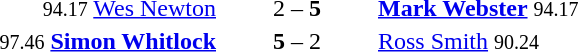<table style="text-align:center">
<tr>
<th width=223></th>
<th width=100></th>
<th width=223></th>
</tr>
<tr>
<td align=right><small><span>94.17</span></small> <a href='#'>Wes Newton</a> </td>
<td>2 – <strong>5</strong></td>
<td align=left> <strong><a href='#'>Mark Webster</a></strong> <small><span>94.17</span></small></td>
</tr>
<tr>
<td align=right><small><span>97.46</span></small> <strong><a href='#'>Simon Whitlock</a></strong> </td>
<td><strong>5</strong> – 2</td>
<td align=left> <a href='#'>Ross Smith</a> <small><span>90.24</span></small></td>
</tr>
</table>
